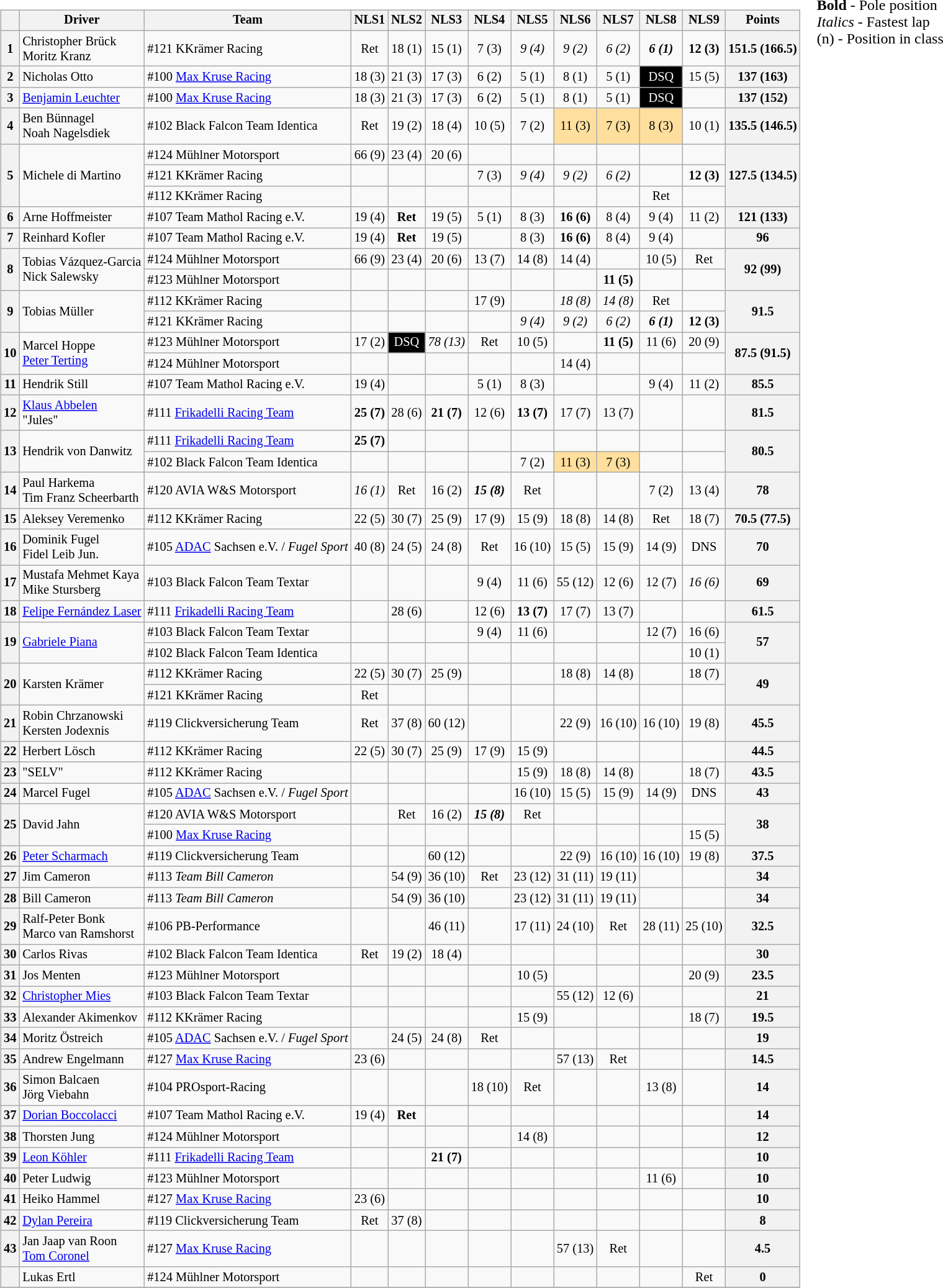<table>
<tr>
<td valign="top"><br><table class="wikitable" style="font-size:85%; text-align:center;">
<tr>
<th></th>
<th>Driver</th>
<th>Team</th>
<th>NLS1</th>
<th>NLS2</th>
<th>NLS3</th>
<th>NLS4</th>
<th>NLS5</th>
<th>NLS6</th>
<th>NLS7</th>
<th>NLS8</th>
<th>NLS9</th>
<th>Points</th>
</tr>
<tr>
<th>1</th>
<td align=left> Christopher Brück<br> Moritz Kranz</td>
<td align=left> #121 KKrämer Racing</td>
<td> Ret</td>
<td> 18 (1)</td>
<td> 15 (1)</td>
<td> 7 (3)</td>
<td> <em>9 (4)</em></td>
<td> <em>9 (2)</em></td>
<td> <em>6 (2)</em></td>
<td> <strong><em>6 (1)</em></strong></td>
<td> <strong>12 (3)</strong></td>
<th>151.5 (166.5)</th>
</tr>
<tr>
<th>2</th>
<td align=left> Nicholas Otto</td>
<td align=left> #100 <a href='#'>Max Kruse Racing</a></td>
<td> 18 (3)</td>
<td> 21 (3)</td>
<td> 17 (3)</td>
<td> 6 (2)</td>
<td> 5 (1)</td>
<td> 8 (1)</td>
<td> 5 (1)</td>
<td style="background:#000000; color:#ffffff">DSQ</td>
<td> 15 (5)</td>
<th>137 (163)</th>
</tr>
<tr>
<th>3</th>
<td align=left> <a href='#'>Benjamin Leuchter</a></td>
<td align=left> #100 <a href='#'>Max Kruse Racing</a></td>
<td> 18 (3)</td>
<td> 21 (3)</td>
<td> 17 (3)</td>
<td> 6 (2)</td>
<td> 5 (1)</td>
<td> 8 (1)</td>
<td> 5 (1)</td>
<td style="background:#000000; color:#ffffff">DSQ</td>
<td></td>
<th>137 (152)</th>
</tr>
<tr>
<th>4</th>
<td align=left> Ben Bünnagel<br> Noah Nagelsdiek</td>
<td align=left> #102 Black Falcon Team Identica</td>
<td> Ret</td>
<td> 19 (2)</td>
<td> 18 (4)</td>
<td> 10 (5)</td>
<td> 7 (2)</td>
<td style="background:#ffdf9d;">11 (3)</td>
<td style="background:#ffdf9d;">7 (3)</td>
<td style="background:#ffdf9d;">8 (3)</td>
<td> 10 (1)</td>
<th>135.5 (146.5)</th>
</tr>
<tr>
<th rowspan=3>5</th>
<td rowspan=3 align=left> Michele di Martino</td>
<td align=left> #124 Mühlner Motorsport</td>
<td> 66 (9)</td>
<td> 23 (4)</td>
<td> 20 (6)</td>
<td></td>
<td></td>
<td></td>
<td></td>
<td></td>
<td></td>
<th rowspan=3>127.5 (134.5)</th>
</tr>
<tr>
<td align=left> #121 KKrämer Racing</td>
<td></td>
<td></td>
<td></td>
<td> 7 (3)</td>
<td> <em>9 (4)</em></td>
<td> <em>9 (2)</em></td>
<td> <em>6 (2)</em></td>
<td></td>
<td> <strong>12 (3)</strong></td>
</tr>
<tr>
<td align=left> #112 KKrämer Racing</td>
<td></td>
<td></td>
<td></td>
<td></td>
<td></td>
<td></td>
<td></td>
<td> Ret</td>
<td></td>
</tr>
<tr>
<th>6</th>
<td align=left> Arne Hoffmeister</td>
<td align=left> #107 Team Mathol Racing e.V.</td>
<td> 19 (4)</td>
<td> <strong>Ret</strong></td>
<td> 19 (5)</td>
<td> 5 (1)</td>
<td> 8 (3)</td>
<td> <strong>16 (6)</strong></td>
<td> 8 (4)</td>
<td> 9 (4)</td>
<td> 11 (2)</td>
<th>121 (133)</th>
</tr>
<tr>
<th>7</th>
<td align=left> Reinhard Kofler</td>
<td align=left> #107 Team Mathol Racing e.V.</td>
<td> 19 (4)</td>
<td> <strong>Ret</strong></td>
<td> 19 (5)</td>
<td></td>
<td> 8 (3)</td>
<td> <strong>16 (6)</strong></td>
<td> 8 (4)</td>
<td> 9 (4)</td>
<td></td>
<th>96</th>
</tr>
<tr>
<th rowspan=2>8</th>
<td rowspan=2 align=left> Tobias Vázquez-Garcia<br> Nick Salewsky</td>
<td align=left> #124 Mühlner Motorsport</td>
<td> 66 (9)</td>
<td> 23 (4)</td>
<td> 20 (6)</td>
<td> 13 (7)</td>
<td> 14 (8)</td>
<td> 14 (4)</td>
<td></td>
<td> 10 (5)</td>
<td> Ret</td>
<th rowspan=2>92 (99)</th>
</tr>
<tr>
<td align=left> #123 Mühlner Motorsport</td>
<td></td>
<td></td>
<td></td>
<td></td>
<td></td>
<td></td>
<td> <strong>11 (5)</strong></td>
<td></td>
<td></td>
</tr>
<tr>
<th rowspan=2>9</th>
<td rowspan=2 align=left> Tobias Müller</td>
<td align=left> #112 KKrämer Racing</td>
<td></td>
<td></td>
<td></td>
<td> 17 (9)</td>
<td></td>
<td> <em>18 (8)</em></td>
<td> <em>14 (8)</em></td>
<td> Ret</td>
<td></td>
<th rowspan=2>91.5</th>
</tr>
<tr>
<td align=left> #121 KKrämer Racing</td>
<td></td>
<td></td>
<td></td>
<td></td>
<td> <em>9 (4)</em></td>
<td> <em>9 (2)</em></td>
<td> <em>6 (2)</em></td>
<td> <strong><em>6 (1)</em></strong></td>
<td> <strong>12 (3)</strong></td>
</tr>
<tr>
<th rowspan=2>10</th>
<td rowspan=2 align=left> Marcel Hoppe<br> <a href='#'>Peter Terting</a></td>
<td align=left> #123 Mühlner Motorsport</td>
<td> 17 (2)</td>
<td style="background:#000000; color:#ffffff">DSQ</td>
<td> <em>78 (13)</em></td>
<td> Ret</td>
<td> 10 (5)</td>
<td></td>
<td> <strong>11 (5)</strong></td>
<td> 11 (6)</td>
<td> 20 (9)</td>
<th rowspan=2>87.5 (91.5)</th>
</tr>
<tr>
<td align=left> #124 Mühlner Motorsport</td>
<td></td>
<td></td>
<td></td>
<td></td>
<td></td>
<td> 14 (4)</td>
<td></td>
<td></td>
<td></td>
</tr>
<tr>
<th>11</th>
<td align=left> Hendrik Still</td>
<td align=left> #107 Team Mathol Racing e.V.</td>
<td> 19 (4)</td>
<td></td>
<td></td>
<td> 5 (1)</td>
<td> 8 (3)</td>
<td></td>
<td></td>
<td> 9 (4)</td>
<td> 11 (2)</td>
<th>85.5</th>
</tr>
<tr>
<th>12</th>
<td align=left> <a href='#'>Klaus Abbelen</a><br> "Jules"</td>
<td align=left> #111 <a href='#'>Frikadelli Racing Team</a></td>
<td> <strong>25 (7)</strong></td>
<td> 28 (6)</td>
<td> <strong>21 (7)</strong></td>
<td> 12 (6)</td>
<td> <strong>13 (7)</strong></td>
<td> 17 (7)</td>
<td> 13 (7)</td>
<td></td>
<td></td>
<th>81.5</th>
</tr>
<tr>
<th rowspan=2>13</th>
<td rowspan=2 align=left> Hendrik von Danwitz</td>
<td align=left> #111 <a href='#'>Frikadelli Racing Team</a></td>
<td> <strong>25 (7)</strong></td>
<td></td>
<td></td>
<td></td>
<td></td>
<td></td>
<td></td>
<td></td>
<td></td>
<th rowspan=2>80.5</th>
</tr>
<tr>
<td align=left> #102 Black Falcon Team Identica</td>
<td></td>
<td></td>
<td></td>
<td></td>
<td> 7 (2)</td>
<td style="background:#ffdf9d;">11 (3)</td>
<td style="background:#ffdf9d;">7 (3)</td>
<td></td>
<td></td>
</tr>
<tr>
<th>14</th>
<td align=left> Paul Harkema<br> Tim Franz Scheerbarth</td>
<td align=left> #120 AVIA W&S Motorsport</td>
<td> <em>16 (1)</em></td>
<td> Ret</td>
<td> 16 (2)</td>
<td> <strong><em>15 (8)</em></strong></td>
<td> Ret</td>
<td></td>
<td></td>
<td> 7 (2)</td>
<td> 13 (4)</td>
<th>78</th>
</tr>
<tr>
<th>15</th>
<td align=left> Aleksey Veremenko</td>
<td align=left> #112 KKrämer Racing</td>
<td> 22 (5)</td>
<td> 30 (7)</td>
<td> 25 (9)</td>
<td> 17 (9)</td>
<td> 15 (9)</td>
<td> 18 (8)</td>
<td> 14 (8)</td>
<td> Ret</td>
<td> 18 (7)</td>
<th>70.5 (77.5)</th>
</tr>
<tr>
<th>16</th>
<td align=left> Dominik Fugel<br> Fidel Leib Jun.</td>
<td align=left> #105 <a href='#'>ADAC</a> Sachsen e.V. / <em>Fugel Sport</em></td>
<td> 40 (8)</td>
<td> 24 (5)</td>
<td> 24 (8)</td>
<td> Ret</td>
<td> 16 (10)</td>
<td> 15 (5)</td>
<td> 15 (9)</td>
<td> 14 (9)</td>
<td> DNS</td>
<th>70</th>
</tr>
<tr>
<th>17</th>
<td align=left> Mustafa Mehmet Kaya<br> Mike Stursberg</td>
<td align=left> #103 Black Falcon Team Textar</td>
<td></td>
<td></td>
<td></td>
<td> 9 (4)</td>
<td> 11 (6)</td>
<td> 55 (12)</td>
<td> 12 (6)</td>
<td> 12 (7)</td>
<td> <em>16 (6)</em></td>
<th>69</th>
</tr>
<tr>
<th>18</th>
<td align=left> <a href='#'>Felipe Fernández Laser</a></td>
<td align=left> #111 <a href='#'>Frikadelli Racing Team</a></td>
<td></td>
<td> 28 (6)</td>
<td></td>
<td> 12 (6)</td>
<td> <strong>13 (7)</strong></td>
<td> 17 (7)</td>
<td> 13 (7)</td>
<td></td>
<td></td>
<th>61.5</th>
</tr>
<tr>
<th rowspan=2>19</th>
<td rowspan=2 align=left> <a href='#'>Gabriele Piana</a></td>
<td align=left> #103 Black Falcon Team Textar</td>
<td></td>
<td></td>
<td></td>
<td> 9 (4)</td>
<td> 11 (6)</td>
<td></td>
<td></td>
<td> 12 (7)</td>
<td> 16 (6)</td>
<th rowspan=2>57</th>
</tr>
<tr>
<td align=left> #102 Black Falcon Team Identica</td>
<td></td>
<td></td>
<td></td>
<td></td>
<td></td>
<td></td>
<td></td>
<td></td>
<td> 10 (1)</td>
</tr>
<tr>
<th rowspan=2>20</th>
<td rowspan=2 align=left> Karsten Krämer</td>
<td align=left> #112 KKrämer Racing</td>
<td> 22 (5)</td>
<td> 30 (7)</td>
<td> 25 (9)</td>
<td></td>
<td></td>
<td> 18 (8)</td>
<td> 14 (8)</td>
<td></td>
<td> 18 (7)</td>
<th rowspan=2>49</th>
</tr>
<tr>
<td align=left> #121 KKrämer Racing</td>
<td> Ret</td>
<td></td>
<td></td>
<td></td>
<td></td>
<td></td>
<td></td>
<td></td>
<td></td>
</tr>
<tr>
<th>21</th>
<td align=left> Robin Chrzanowski<br> Kersten Jodexnis</td>
<td align=left> #119 Clickversicherung Team</td>
<td> Ret</td>
<td> 37 (8)</td>
<td> 60 (12)</td>
<td></td>
<td></td>
<td> 22 (9)</td>
<td> 16 (10)</td>
<td> 16 (10)</td>
<td> 19 (8)</td>
<th>45.5</th>
</tr>
<tr>
<th>22</th>
<td align=left> Herbert Lösch</td>
<td align=left> #112 KKrämer Racing</td>
<td> 22 (5)</td>
<td> 30 (7)</td>
<td> 25 (9)</td>
<td> 17 (9)</td>
<td> 15 (9)</td>
<td></td>
<td></td>
<td></td>
<td></td>
<th>44.5</th>
</tr>
<tr>
<th>23</th>
<td align=left> "SELV"</td>
<td align=left> #112 KKrämer Racing</td>
<td></td>
<td></td>
<td></td>
<td></td>
<td> 15 (9)</td>
<td> 18 (8)</td>
<td> 14 (8)</td>
<td></td>
<td> 18 (7)</td>
<th>43.5</th>
</tr>
<tr>
<th>24</th>
<td align=left> Marcel Fugel</td>
<td align=left> #105 <a href='#'>ADAC</a> Sachsen e.V. / <em>Fugel Sport</em></td>
<td></td>
<td></td>
<td></td>
<td></td>
<td> 16 (10)</td>
<td> 15 (5)</td>
<td> 15 (9)</td>
<td> 14 (9)</td>
<td> DNS</td>
<th>43</th>
</tr>
<tr>
<th rowspan=2>25</th>
<td rowspan=2 align=left> David Jahn</td>
<td align=left> #120 AVIA W&S Motorsport</td>
<td></td>
<td> Ret</td>
<td> 16 (2)</td>
<td> <strong><em>15 (8)</em></strong></td>
<td> Ret</td>
<td></td>
<td></td>
<td></td>
<td></td>
<th rowspan=2>38</th>
</tr>
<tr>
<td align=left> #100 <a href='#'>Max Kruse Racing</a></td>
<td></td>
<td></td>
<td></td>
<td></td>
<td></td>
<td></td>
<td></td>
<td></td>
<td> 15 (5)</td>
</tr>
<tr>
<th>26</th>
<td align=left> <a href='#'>Peter Scharmach</a></td>
<td align=left> #119 Clickversicherung Team</td>
<td></td>
<td></td>
<td> 60 (12)</td>
<td></td>
<td></td>
<td> 22 (9)</td>
<td> 16 (10)</td>
<td> 16 (10)</td>
<td> 19 (8)</td>
<th>37.5</th>
</tr>
<tr>
<th>27</th>
<td align=left> Jim Cameron</td>
<td align=left> #113 <em>Team Bill Cameron</em></td>
<td></td>
<td> 54 (9)</td>
<td> 36 (10)</td>
<td> Ret</td>
<td> 23 (12)</td>
<td> 31 (11)</td>
<td> 19 (11)</td>
<td></td>
<td></td>
<th>34</th>
</tr>
<tr>
<th>28</th>
<td align=left> Bill Cameron</td>
<td align=left> #113 <em>Team Bill Cameron</em></td>
<td></td>
<td> 54 (9)</td>
<td> 36 (10)</td>
<td></td>
<td> 23 (12)</td>
<td> 31 (11)</td>
<td> 19 (11)</td>
<td></td>
<td></td>
<th>34</th>
</tr>
<tr>
<th>29</th>
<td align=left> Ralf-Peter Bonk<br> Marco van Ramshorst</td>
<td align=left> #106 PB-Performance</td>
<td></td>
<td></td>
<td> 46 (11)</td>
<td></td>
<td> 17 (11)</td>
<td> 24 (10)</td>
<td> Ret</td>
<td> 28 (11)</td>
<td> 25 (10)</td>
<th>32.5</th>
</tr>
<tr>
<th>30</th>
<td align=left> Carlos Rivas</td>
<td align=left> #102 Black Falcon Team Identica</td>
<td> Ret</td>
<td> 19 (2)</td>
<td> 18 (4)</td>
<td></td>
<td></td>
<td></td>
<td></td>
<td></td>
<td></td>
<th>30</th>
</tr>
<tr>
<th>31</th>
<td align=left> Jos Menten</td>
<td align=left> #123 Mühlner Motorsport</td>
<td></td>
<td></td>
<td></td>
<td></td>
<td> 10 (5)</td>
<td></td>
<td></td>
<td></td>
<td> 20 (9)</td>
<th>23.5</th>
</tr>
<tr>
<th>32</th>
<td align=left> <a href='#'>Christopher Mies</a></td>
<td align=left> #103 Black Falcon Team Textar</td>
<td></td>
<td></td>
<td></td>
<td></td>
<td></td>
<td> 55 (12)</td>
<td> 12 (6)</td>
<td></td>
<td></td>
<th>21</th>
</tr>
<tr>
<th>33</th>
<td align=left> Alexander Akimenkov</td>
<td align=left> #112 KKrämer Racing</td>
<td></td>
<td></td>
<td></td>
<td></td>
<td> 15 (9)</td>
<td></td>
<td></td>
<td></td>
<td> 18 (7)</td>
<th>19.5</th>
</tr>
<tr>
<th>34</th>
<td align=left> Moritz Östreich</td>
<td align=left> #105 <a href='#'>ADAC</a> Sachsen e.V. / <em>Fugel Sport</em></td>
<td></td>
<td> 24 (5)</td>
<td> 24 (8)</td>
<td> Ret</td>
<td></td>
<td></td>
<td></td>
<td></td>
<td></td>
<th>19</th>
</tr>
<tr>
<th>35</th>
<td align=left> Andrew Engelmann</td>
<td align=left> #127 <a href='#'>Max Kruse Racing</a></td>
<td> 23 (6)</td>
<td></td>
<td></td>
<td></td>
<td></td>
<td> 57 (13)</td>
<td> Ret</td>
<td></td>
<td></td>
<th>14.5</th>
</tr>
<tr>
<th>36</th>
<td align=left> Simon Balcaen<br> Jörg Viebahn</td>
<td align=left> #104 PROsport-Racing</td>
<td></td>
<td></td>
<td></td>
<td> 18 (10)</td>
<td> Ret</td>
<td></td>
<td></td>
<td> 13 (8)</td>
<td></td>
<th>14</th>
</tr>
<tr>
<th>37</th>
<td align=left> <a href='#'>Dorian Boccolacci</a></td>
<td align=left> #107 Team Mathol Racing e.V.</td>
<td> 19 (4)</td>
<td> <strong>Ret</strong></td>
<td></td>
<td></td>
<td></td>
<td></td>
<td></td>
<td></td>
<td></td>
<th>14</th>
</tr>
<tr>
<th>38</th>
<td align=left> Thorsten Jung</td>
<td align=left> #124 Mühlner Motorsport</td>
<td></td>
<td></td>
<td></td>
<td></td>
<td> 14 (8)</td>
<td></td>
<td></td>
<td></td>
<td></td>
<th>12</th>
</tr>
<tr>
<th>39</th>
<td align=left> <a href='#'>Leon Köhler</a></td>
<td align=left> #111 <a href='#'>Frikadelli Racing Team</a></td>
<td></td>
<td></td>
<td> <strong>21 (7)</strong></td>
<td></td>
<td></td>
<td></td>
<td></td>
<td></td>
<td></td>
<th>10</th>
</tr>
<tr>
<th>40</th>
<td align=left> Peter Ludwig</td>
<td align=left> #123 Mühlner Motorsport</td>
<td></td>
<td></td>
<td></td>
<td></td>
<td></td>
<td></td>
<td></td>
<td> 11 (6)</td>
<td></td>
<th>10</th>
</tr>
<tr>
<th>41</th>
<td align=left> Heiko Hammel</td>
<td align=left> #127 <a href='#'>Max Kruse Racing</a></td>
<td> 23 (6)</td>
<td></td>
<td></td>
<td></td>
<td></td>
<td></td>
<td></td>
<td></td>
<td></td>
<th>10</th>
</tr>
<tr>
<th>42</th>
<td align=left> <a href='#'>Dylan Pereira</a></td>
<td align=left> #119 Clickversicherung Team</td>
<td> Ret</td>
<td> 37 (8)</td>
<td></td>
<td></td>
<td></td>
<td></td>
<td></td>
<td></td>
<td></td>
<th>8</th>
</tr>
<tr>
<th>43</th>
<td align=left> Jan Jaap van Roon<br> <a href='#'>Tom Coronel</a></td>
<td align=left> #127 <a href='#'>Max Kruse Racing</a></td>
<td></td>
<td></td>
<td></td>
<td></td>
<td></td>
<td> 57 (13)</td>
<td> Ret</td>
<td></td>
<td></td>
<th>4.5</th>
</tr>
<tr>
<th></th>
<td align=left> Lukas Ertl</td>
<td align=left> #124 Mühlner Motorsport</td>
<td></td>
<td></td>
<td></td>
<td></td>
<td></td>
<td></td>
<td></td>
<td></td>
<td> Ret</td>
<th>0</th>
</tr>
<tr>
</tr>
</table>
</td>
<td valign="top"><br>
<span><strong>Bold</strong> - Pole position</span><br><span><em>Italics</em> - Fastest lap</span><br><span>(n) - Position in class</span></td>
</tr>
</table>
